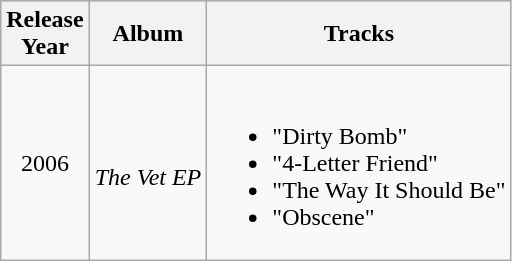<table class="wikitable" style="text-align:center">
<tr bgcolor="#CCCCCC">
<th>Release<br>Year</th>
<th>Album</th>
<th>Tracks</th>
</tr>
<tr>
<td>2006</td>
<td><em><br>The Vet EP</em></td>
<td align="left"><br><ul><li>"Dirty Bomb"</li><li>"4-Letter Friend"</li><li>"The Way It Should Be"</li><li>"Obscene"</li></ul></td>
</tr>
</table>
